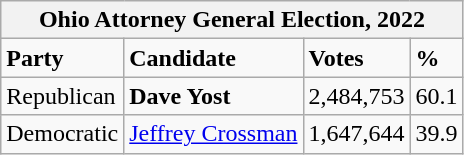<table class="wikitable">
<tr>
<th colspan="4">Ohio Attorney General Election, 2022</th>
</tr>
<tr>
<td><strong>Party</strong></td>
<td><strong>Candidate</strong></td>
<td><strong>Votes</strong></td>
<td><strong>%</strong></td>
</tr>
<tr>
<td>Republican</td>
<td><strong>Dave Yost</strong></td>
<td>2,484,753</td>
<td>60.1</td>
</tr>
<tr>
<td>Democratic</td>
<td><a href='#'>Jeffrey Crossman</a></td>
<td>1,647,644</td>
<td>39.9</td>
</tr>
</table>
